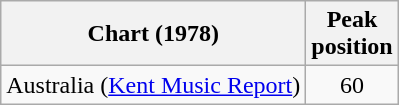<table class="wikitable">
<tr>
<th>Chart (1978)</th>
<th>Peak<br>position</th>
</tr>
<tr>
<td>Australia (<a href='#'>Kent Music Report</a>)</td>
<td style="text-align:center;">60</td>
</tr>
</table>
